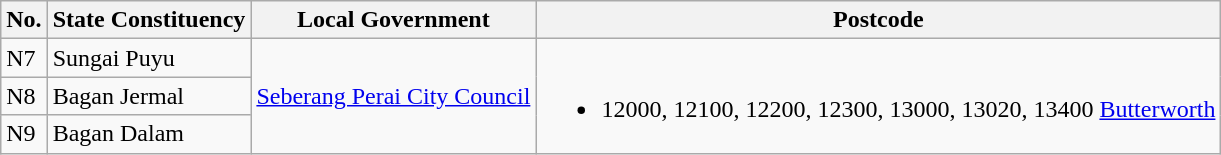<table class="wikitable">
<tr>
<th>No.</th>
<th>State Constituency</th>
<th>Local Government</th>
<th>Postcode</th>
</tr>
<tr>
<td>N7</td>
<td>Sungai Puyu</td>
<td rowspan="3"><a href='#'>Seberang Perai City Council</a></td>
<td rowspan="3"><br><ul><li>12000, 12100, 12200, 12300, 13000, 13020, 13400  <a href='#'>Butterworth</a></li></ul></td>
</tr>
<tr>
<td>N8</td>
<td>Bagan Jermal</td>
</tr>
<tr>
<td>N9</td>
<td>Bagan Dalam</td>
</tr>
</table>
